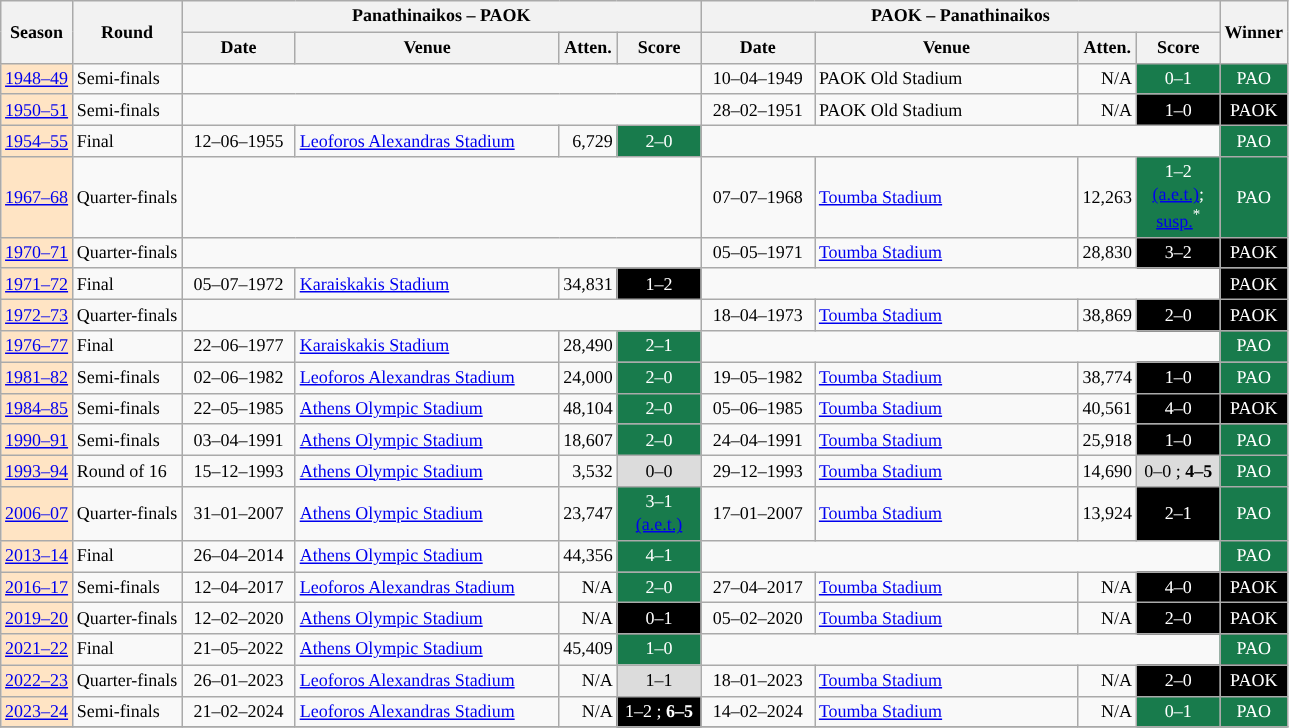<table class="wikitable" style="text-align: center; font-size: 12px">
<tr bgcolor=#f5f5f5>
<th rowspan=2>Season</th>
<th rowspan=2>Round</th>
<th colspan=4>Panathinaikos – PAOK</th>
<th colspan=4>PAOK – Panathinaikos</th>
<th rowspan=2>Winner</th>
</tr>
<tr>
<th width="70">Date</th>
<th width="170">Venue</th>
<th width="30">Atten.</th>
<th width="50">Score</th>
<th width="70">Date</th>
<th width="170">Venue</th>
<th width="30">Atten.</th>
<th width="50">Score</th>
</tr>
<tr>
<td bgcolor=#ffe4c4><a href='#'>1948–49</a></td>
<td align="left">Semi-finals</td>
<td colspan="4"></td>
<td>10–04–1949</td>
<td align="left">PAOK Old Stadium</td>
<td align="right">N/A</td>
<td align="center" style="color:white;background:#187B4C">0–1</td>
<td align="center" style="color:white;background:#187B4C">PAO</td>
</tr>
<tr>
<td bgcolor=#ffe4c4><a href='#'>1950–51</a></td>
<td align="left">Semi-finals</td>
<td colspan="4"></td>
<td>28–02–1951</td>
<td align="left">PAOK Old Stadium</td>
<td align="right">N/A</td>
<td align="center" style="color:white;background:#000000">1–0</td>
<td align="center" style="color:white;background:#000000">PAOK</td>
</tr>
<tr>
<td bgcolor=#ffe4c4><a href='#'>1954–55</a></td>
<td align="left">Final</td>
<td>12–06–1955</td>
<td align="left"><a href='#'>Leoforos Alexandras Stadium</a></td>
<td align="right">6,729</td>
<td align="center" style="color:white;background:#187B4C">2–0</td>
<td colspan="4"></td>
<td align="center" style="color:white;background:#187B4C">PAO</td>
</tr>
<tr>
<td bgcolor=#ffe4c4><a href='#'>1967–68</a></td>
<td align="left">Quarter-finals</td>
<td colspan="4"></td>
<td>07–07–1968</td>
<td align="left"><a href='#'>Toumba Stadium</a></td>
<td align="right">12,263</td>
<td align="center" style="color:white;background:#187B4C">1–2 <a href='#'><span>(a.e.t.)</span></a>; <a href='#'><span>susp.</span></a><sup>*</sup></td>
<td align="center" style="color:white;background:#187B4C">PAO</td>
</tr>
<tr>
<td bgcolor=#ffe4c4><a href='#'>1970–71</a></td>
<td align="left">Quarter-finals</td>
<td colspan="4"></td>
<td>05–05–1971</td>
<td align="left"><a href='#'>Toumba Stadium</a></td>
<td align="right">28,830</td>
<td align="center" style="color:white;background:#000000">3–2</td>
<td align="center" style="color:white;background:#000000">PAOK</td>
</tr>
<tr>
<td bgcolor=#ffe4c4><a href='#'>1971–72</a></td>
<td align="left">Final</td>
<td>05–07–1972</td>
<td align="left"><a href='#'>Karaiskakis Stadium</a></td>
<td align="right">34,831</td>
<td align="center" style="color:white;background:#000000">1–2</td>
<td colspan="4"></td>
<td align="center" style="color:white;background:#000000">PAOK</td>
</tr>
<tr>
<td bgcolor=#ffe4c4><a href='#'>1972–73</a></td>
<td align="left">Quarter-finals</td>
<td colspan="4"></td>
<td>18–04–1973</td>
<td align="left"><a href='#'>Toumba Stadium</a></td>
<td align="right">38,869</td>
<td align="center" style="color:white;background:#000000">2–0</td>
<td align="center" style="color:white;background:#000000">PAOK</td>
</tr>
<tr>
<td bgcolor=#ffe4c4><a href='#'>1976–77</a></td>
<td align="left">Final</td>
<td>22–06–1977</td>
<td align="left"><a href='#'>Karaiskakis Stadium</a></td>
<td align="right">28,490</td>
<td align="center" style="color:white;background:#187B4C">2–1</td>
<td colspan="4"></td>
<td align="center" style="color:white;background:#187B4C">PAO</td>
</tr>
<tr>
<td bgcolor=#ffe4c4><a href='#'>1981–82</a></td>
<td align="left">Semi-finals</td>
<td>02–06–1982</td>
<td align="left"><a href='#'>Leoforos Alexandras Stadium</a></td>
<td align="right">24,000</td>
<td align="center" style="color:white;background:#187B4C">2–0</td>
<td>19–05–1982</td>
<td align="left"><a href='#'>Toumba Stadium</a></td>
<td align="right">38,774</td>
<td align="center" style="color:white;background:#000000">1–0</td>
<td align="center" style="color:white;background:#187B4C">PAO</td>
</tr>
<tr>
<td bgcolor=#ffe4c4><a href='#'>1984–85</a></td>
<td align="left">Semi-finals</td>
<td>22–05–1985</td>
<td align="left"><a href='#'>Athens Olympic Stadium</a></td>
<td align="right">48,104</td>
<td align="center" style="color:white;background:#187B4C">2–0</td>
<td>05–06–1985</td>
<td align="left"><a href='#'>Toumba Stadium</a></td>
<td align="right">40,561</td>
<td align="center" style="color:white;background:#000000">4–0</td>
<td align="center" style="color:white;background:#000000">PAOK</td>
</tr>
<tr>
<td bgcolor=#ffe4c4><a href='#'>1990–91</a></td>
<td align="left">Semi-finals</td>
<td>03–04–1991</td>
<td align="left"><a href='#'>Athens Olympic Stadium</a></td>
<td align="right">18,607</td>
<td align="center" style="color:white;background:#187B4C">2–0</td>
<td>24–04–1991</td>
<td align="left"><a href='#'>Toumba Stadium</a></td>
<td align="right">25,918</td>
<td align="center" style="color:white;background:#000000">1–0</td>
<td align="center" style="color:white;background:#187B4C">PAO</td>
</tr>
<tr>
<td bgcolor=#ffe4c4><a href='#'>1993–94</a></td>
<td align="left">Round of 16</td>
<td>15–12–1993</td>
<td align="left"><a href='#'>Athens Olympic Stadium</a></td>
<td align="right">3,532</td>
<td align="center" bgcolor=#dcdcdc>0–0</td>
<td>29–12–1993</td>
<td align="left"><a href='#'>Toumba Stadium</a></td>
<td align="right">14,690</td>
<td align="center" bgcolor=#dcdcdc>0–0 ; <strong>4–5</strong> </td>
<td align="center" style="color:white;background:#187B4C">PAO</td>
</tr>
<tr>
<td bgcolor=#ffe4c4><a href='#'>2006–07</a></td>
<td align="left">Quarter-finals</td>
<td>31–01–2007</td>
<td align="left"><a href='#'>Athens Olympic Stadium</a></td>
<td align="right">23,747</td>
<td align="center" style="color:white;background:#187B4C">3–1 <a href='#'><span>(a.e.t.)</span></a></td>
<td>17–01–2007</td>
<td align="left"><a href='#'>Toumba Stadium</a></td>
<td align="right">13,924</td>
<td align="center" style="color:white;background:#000000">2–1</td>
<td align="center" style="color:white;background:#187B4C">PAO</td>
</tr>
<tr>
<td bgcolor=#ffe4c4><a href='#'>2013–14</a></td>
<td align="left">Final</td>
<td>26–04–2014</td>
<td align="left"><a href='#'>Athens Olympic Stadium</a></td>
<td align="right">44,356</td>
<td align="center" style="color:white;background:#187B4C">4–1</td>
<td colspan="4"></td>
<td align="center" style="color:white;background:#187B4C">PAO</td>
</tr>
<tr>
<td bgcolor=#ffe4c4><a href='#'>2016–17</a></td>
<td align="left">Semi-finals</td>
<td>12–04–2017</td>
<td align="left"><a href='#'>Leoforos Alexandras Stadium</a></td>
<td align="right">N/A</td>
<td align="center" style="color:white;background:#187B4C">2–0</td>
<td>27–04–2017</td>
<td align="left"><a href='#'>Toumba Stadium</a></td>
<td align="right">N/A</td>
<td align="center" style="color:white;background:#000000">4–0</td>
<td align="center" style="color:white;background:#000000">PAOK</td>
</tr>
<tr>
<td bgcolor=#ffe4c4><a href='#'>2019–20</a></td>
<td align="left">Quarter-finals</td>
<td>12–02–2020</td>
<td align="left"><a href='#'>Athens Olympic Stadium</a></td>
<td align="right">N/A</td>
<td align="center" style="color:white;background:#000000">0–1</td>
<td>05–02–2020</td>
<td align="left"><a href='#'>Toumba Stadium</a></td>
<td align="right">N/A</td>
<td align="center" style="color:white;background:#000000">2–0</td>
<td align="center" style="color:white;background:#000000">PAOK</td>
</tr>
<tr>
<td bgcolor=#ffe4c4><a href='#'>2021–22</a></td>
<td align="left">Final</td>
<td>21–05–2022</td>
<td align="left"><a href='#'>Athens Olympic Stadium</a></td>
<td align="right">45,409</td>
<td align="center" style="color:white;background:#187B4C">1–0</td>
<td colspan="4"></td>
<td align="center" style="color:white;background:#187B4C">PAO</td>
</tr>
<tr>
<td bgcolor=#ffe4c4><a href='#'>2022–23</a></td>
<td align="left">Quarter-finals</td>
<td>26–01–2023</td>
<td align="left"><a href='#'>Leoforos Alexandras Stadium</a></td>
<td align="right">N/A</td>
<td align="center" bgcolor=#dcdcdc>1–1</td>
<td>18–01–2023</td>
<td align="left"><a href='#'>Toumba Stadium</a></td>
<td align="right">N/A</td>
<td align="center" style="color:white;background:#000000">2–0</td>
<td align="center" style="color:white;background:#000000">PAOK</td>
</tr>
<tr>
<td bgcolor=#ffe4c4><a href='#'>2023–24</a></td>
<td align="left">Semi-finals</td>
<td>21–02–2024</td>
<td align="left"><a href='#'>Leoforos Alexandras Stadium</a></td>
<td align="right">N/A</td>
<td align="center" style="color:white;background:#000000">1–2 ; <strong>6–5</strong> </td>
<td>14–02–2024</td>
<td align="left"><a href='#'>Toumba Stadium</a></td>
<td align="right">N/A</td>
<td align="center" style="color:white;background:#187B4C">0–1</td>
<td align="center" style="color:white;background:#187B4C">PAO</td>
</tr>
<tr>
</tr>
</table>
